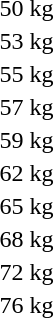<table>
<tr>
<td rowspan=2>50 kg<br></td>
<td rowspan=2></td>
<td rowspan=2></td>
<td></td>
</tr>
<tr>
<td></td>
</tr>
<tr>
<td rowspan=2>53 kg<br></td>
<td rowspan=2></td>
<td rowspan=2></td>
<td></td>
</tr>
<tr>
<td></td>
</tr>
<tr>
<td rowspan=2>55 kg<br></td>
<td rowspan=2></td>
<td rowspan=2></td>
<td></td>
</tr>
<tr>
<td></td>
</tr>
<tr>
<td rowspan=2>57 kg<br></td>
<td rowspan=2></td>
<td rowspan=2></td>
<td></td>
</tr>
<tr>
<td></td>
</tr>
<tr>
<td rowspan=2>59 kg<br></td>
<td rowspan=2></td>
<td rowspan=2></td>
<td></td>
</tr>
<tr>
<td></td>
</tr>
<tr>
<td rowspan=2>62 kg<br></td>
<td rowspan=2></td>
<td rowspan=2></td>
<td></td>
</tr>
<tr>
<td></td>
</tr>
<tr>
<td rowspan=2>65 kg<br></td>
<td rowspan=2></td>
<td rowspan=2></td>
<td></td>
</tr>
<tr>
<td></td>
</tr>
<tr>
<td rowspan=2>68 kg<br></td>
<td rowspan=2></td>
<td rowspan=2></td>
<td></td>
</tr>
<tr>
<td></td>
</tr>
<tr>
<td rowspan=2>72 kg<br></td>
<td rowspan=2></td>
<td rowspan=2></td>
<td></td>
</tr>
<tr>
<td></td>
</tr>
<tr>
<td rowspan=2>76 kg<br></td>
<td rowspan=2></td>
<td rowspan=2></td>
<td></td>
</tr>
<tr>
<td></td>
</tr>
</table>
